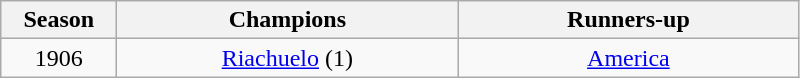<table class="wikitable" style="text-align:center; margin-left:1em;">
<tr>
<th style="width:70px">Season</th>
<th style="width:220px">Champions</th>
<th style="width:220px">Runners-up</th>
</tr>
<tr>
<td>1906</td>
<td><a href='#'>Riachuelo</a> (1)</td>
<td><a href='#'>America</a></td>
</tr>
</table>
